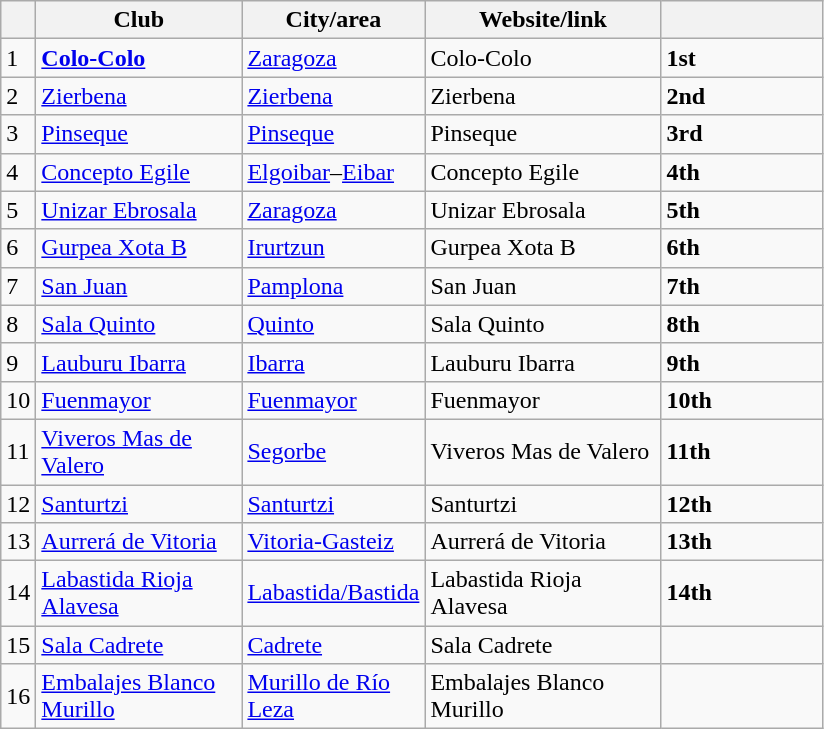<table class="wikitable sortable">
<tr>
<th width=5></th>
<th width=130>Club</th>
<th width=95>City/area</th>
<th width=150>Website/link</th>
<th width=100></th>
</tr>
<tr>
<td>1</td>
<td><strong><a href='#'>Colo-Colo</a></strong></td>
<td><a href='#'>Zaragoza</a></td>
<td>Colo-Colo</td>
<td><strong>1st</strong></td>
</tr>
<tr>
<td>2</td>
<td><a href='#'>Zierbena</a></td>
<td><a href='#'>Zierbena</a></td>
<td>Zierbena</td>
<td><strong>2nd</strong></td>
</tr>
<tr>
<td>3</td>
<td><a href='#'>Pinseque</a></td>
<td><a href='#'>Pinseque</a></td>
<td>Pinseque</td>
<td><strong>3rd</strong></td>
</tr>
<tr>
<td>4</td>
<td><a href='#'>Concepto Egile</a></td>
<td><a href='#'>Elgoibar</a>–<a href='#'>Eibar</a></td>
<td>Concepto Egile</td>
<td><strong>4th</strong></td>
</tr>
<tr>
<td>5</td>
<td><a href='#'>Unizar Ebrosala</a></td>
<td><a href='#'>Zaragoza</a></td>
<td>Unizar Ebrosala</td>
<td><strong>5th</strong></td>
</tr>
<tr>
<td>6</td>
<td><a href='#'>Gurpea Xota B</a></td>
<td><a href='#'>Irurtzun</a></td>
<td>Gurpea Xota B</td>
<td><strong>6th</strong></td>
</tr>
<tr>
<td>7</td>
<td><a href='#'>San Juan</a></td>
<td><a href='#'>Pamplona</a></td>
<td>San Juan</td>
<td><strong>7th</strong></td>
</tr>
<tr>
<td>8</td>
<td><a href='#'>Sala Quinto</a></td>
<td><a href='#'>Quinto</a></td>
<td>Sala Quinto</td>
<td><strong>8th</strong></td>
</tr>
<tr>
<td>9</td>
<td><a href='#'>Lauburu Ibarra</a></td>
<td><a href='#'>Ibarra</a></td>
<td>Lauburu Ibarra</td>
<td><strong>9th</strong></td>
</tr>
<tr>
<td>10</td>
<td><a href='#'>Fuenmayor</a></td>
<td><a href='#'>Fuenmayor</a></td>
<td>Fuenmayor</td>
<td><strong>10th</strong></td>
</tr>
<tr>
<td>11</td>
<td><a href='#'>Viveros Mas de Valero</a></td>
<td><a href='#'>Segorbe</a></td>
<td>Viveros Mas de Valero</td>
<td><strong>11th</strong></td>
</tr>
<tr>
<td>12</td>
<td><a href='#'>Santurtzi</a></td>
<td><a href='#'>Santurtzi</a></td>
<td>Santurtzi</td>
<td><strong>12th</strong></td>
</tr>
<tr>
<td>13</td>
<td><a href='#'>Aurrerá de Vitoria</a></td>
<td><a href='#'>Vitoria-Gasteiz</a></td>
<td>Aurrerá de Vitoria</td>
<td><strong>13th</strong></td>
</tr>
<tr>
<td>14</td>
<td><a href='#'>Labastida Rioja Alavesa</a></td>
<td><a href='#'>Labastida/Bastida</a></td>
<td>Labastida Rioja Alavesa</td>
<td><strong>14th</strong></td>
</tr>
<tr>
<td>15</td>
<td><a href='#'>Sala Cadrete</a></td>
<td><a href='#'>Cadrete</a></td>
<td>Sala Cadrete</td>
<td><strong></strong></td>
</tr>
<tr>
<td>16</td>
<td><a href='#'>Embalajes Blanco Murillo</a></td>
<td><a href='#'>Murillo de Río Leza</a></td>
<td>Embalajes Blanco Murillo</td>
<td><strong></strong></td>
</tr>
</table>
